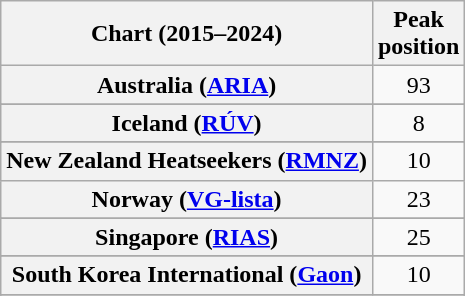<table class="wikitable sortable plainrowheaders" style="text-align:center">
<tr>
<th scope="col">Chart (2015–2024)</th>
<th scope="col">Peak<br>position</th>
</tr>
<tr>
<th scope="row">Australia (<a href='#'>ARIA</a>)</th>
<td>93</td>
</tr>
<tr>
</tr>
<tr>
</tr>
<tr>
</tr>
<tr>
</tr>
<tr>
</tr>
<tr>
</tr>
<tr>
</tr>
<tr>
</tr>
<tr>
<th scope="row">Iceland (<a href='#'>RÚV</a>)</th>
<td>8</td>
</tr>
<tr>
</tr>
<tr>
</tr>
<tr>
</tr>
<tr>
</tr>
<tr>
<th scope="row">New Zealand Heatseekers (<a href='#'>RMNZ</a>)</th>
<td>10</td>
</tr>
<tr>
<th scope="row">Norway (<a href='#'>VG-lista</a>)</th>
<td>23</td>
</tr>
<tr>
</tr>
<tr>
<th scope="row">Singapore (<a href='#'>RIAS</a>)</th>
<td>25</td>
</tr>
<tr>
</tr>
<tr>
<th scope="row">South Korea International (<a href='#'>Gaon</a>)</th>
<td>10</td>
</tr>
<tr>
</tr>
<tr>
</tr>
<tr>
</tr>
<tr>
</tr>
<tr>
</tr>
<tr>
</tr>
</table>
